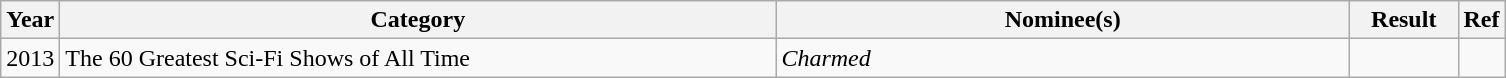<table class="wikitable">
<tr>
<th>Year</th>
<th width=470>Category</th>
<th width="375">Nominee(s)</th>
<th width="65">Result</th>
<th>Ref</th>
</tr>
<tr>
<td>2013</td>
<td>The 60 Greatest Sci-Fi Shows of All Time</td>
<td><em>Charmed</em></td>
<td></td>
<td></td>
</tr>
</table>
